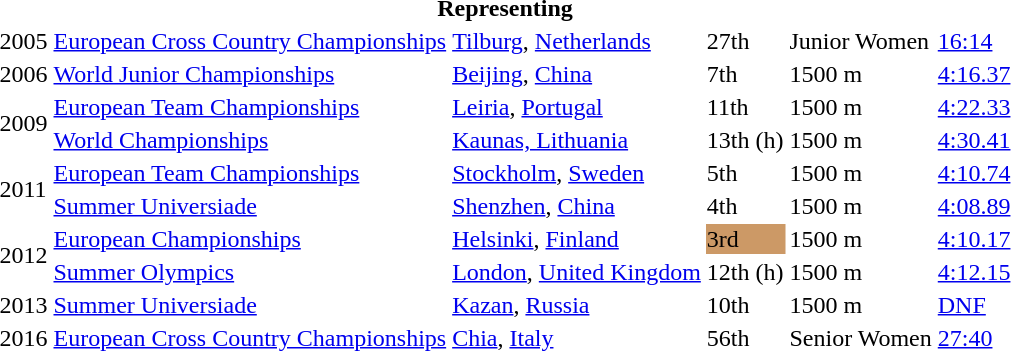<table>
<tr>
<th colspan="6">Representing </th>
</tr>
<tr>
<td>2005</td>
<td><a href='#'>European Cross Country Championships</a></td>
<td><a href='#'>Tilburg</a>, <a href='#'>Netherlands</a></td>
<td>27th</td>
<td>Junior Women</td>
<td><a href='#'>	16:14</a></td>
</tr>
<tr>
<td>2006</td>
<td><a href='#'>World Junior Championships</a></td>
<td><a href='#'>Beijing</a>, <a href='#'>China</a></td>
<td>7th</td>
<td>1500 m</td>
<td><a href='#'>4:16.37</a></td>
</tr>
<tr>
<td rowspan=2>2009</td>
<td><a href='#'>European Team Championships</a></td>
<td><a href='#'>Leiria</a>, <a href='#'>Portugal</a></td>
<td>11th</td>
<td>1500 m</td>
<td><a href='#'>4:22.33</a></td>
</tr>
<tr>
<td><a href='#'>World Championships</a></td>
<td><a href='#'>Kaunas, Lithuania</a></td>
<td>13th (h)</td>
<td>1500 m</td>
<td><a href='#'>4:30.41</a></td>
</tr>
<tr>
<td rowspan=2>2011</td>
<td><a href='#'>European Team Championships</a></td>
<td><a href='#'>Stockholm</a>, <a href='#'>Sweden</a></td>
<td>5th</td>
<td>1500 m</td>
<td><a href='#'>4:10.74</a></td>
</tr>
<tr>
<td><a href='#'>Summer Universiade</a></td>
<td><a href='#'>Shenzhen</a>, <a href='#'>China</a></td>
<td>4th</td>
<td>1500 m</td>
<td><a href='#'>4:08.89</a></td>
</tr>
<tr>
<td rowspan=2>2012</td>
<td><a href='#'>European Championships</a></td>
<td><a href='#'>Helsinki</a>, <a href='#'>Finland</a></td>
<td bgcolor=cc9966>3rd</td>
<td>1500 m</td>
<td><a href='#'>4:10.17</a></td>
</tr>
<tr>
<td><a href='#'>Summer Olympics</a></td>
<td><a href='#'>London</a>, <a href='#'>United Kingdom</a></td>
<td>12th (h)</td>
<td>1500 m</td>
<td><a href='#'>4:12.15</a></td>
</tr>
<tr>
<td>2013</td>
<td><a href='#'>Summer Universiade</a></td>
<td><a href='#'>Kazan</a>, <a href='#'>Russia</a></td>
<td>10th</td>
<td>1500 m</td>
<td><a href='#'>DNF</a></td>
</tr>
<tr>
<td>2016</td>
<td><a href='#'>European Cross Country Championships</a></td>
<td><a href='#'>Chia</a>, <a href='#'>Italy</a></td>
<td>56th</td>
<td>Senior Women</td>
<td><a href='#'>27:40</a></td>
</tr>
</table>
